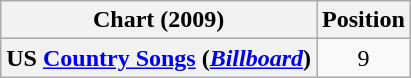<table class="wikitable plainrowheaders">
<tr>
<th scope="col">Chart (2009)</th>
<th scope="col">Position</th>
</tr>
<tr>
<th scope="row">US <a href='#'>Country Songs</a> (<em><a href='#'>Billboard</a></em>)</th>
<td align="center">9</td>
</tr>
</table>
